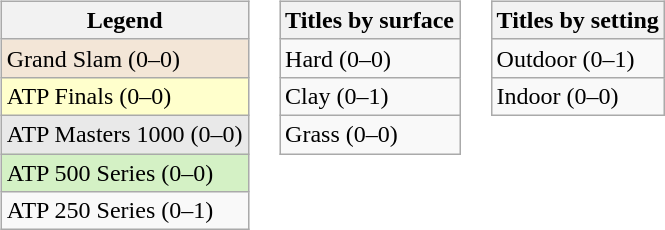<table>
<tr valign="top">
<td><br><table class="wikitable">
<tr>
<th>Legend</th>
</tr>
<tr style="background:#f3e6d7;">
<td>Grand Slam (0–0)</td>
</tr>
<tr style="background:#ffc;">
<td>ATP Finals (0–0)</td>
</tr>
<tr style="background:#e9e9e9;">
<td>ATP Masters 1000 (0–0)</td>
</tr>
<tr style="background:#d4f1c5;">
<td>ATP 500 Series (0–0)</td>
</tr>
<tr>
<td>ATP 250 Series (0–1)</td>
</tr>
</table>
</td>
<td><br><table class="wikitable">
<tr>
<th>Titles by surface</th>
</tr>
<tr>
<td>Hard (0–0)</td>
</tr>
<tr>
<td>Clay (0–1)</td>
</tr>
<tr>
<td>Grass (0–0)</td>
</tr>
</table>
</td>
<td><br><table class="wikitable">
<tr>
<th>Titles by setting</th>
</tr>
<tr>
<td>Outdoor (0–1)</td>
</tr>
<tr>
<td>Indoor (0–0)</td>
</tr>
</table>
</td>
</tr>
</table>
